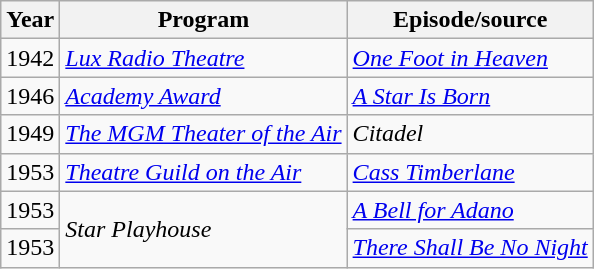<table class="wikitable">
<tr>
<th>Year</th>
<th>Program</th>
<th>Episode/source</th>
</tr>
<tr>
<td>1942</td>
<td><em><a href='#'>Lux Radio Theatre</a></em></td>
<td><em><a href='#'>One Foot in Heaven</a></em></td>
</tr>
<tr>
<td>1946</td>
<td><em><a href='#'>Academy Award</a></em></td>
<td><em><a href='#'>A Star Is Born</a></em></td>
</tr>
<tr>
<td>1949</td>
<td><em><a href='#'>The MGM Theater of the Air</a></em></td>
<td><em>Citadel</em></td>
</tr>
<tr>
<td>1953</td>
<td><em><a href='#'>Theatre Guild on the Air</a></em></td>
<td><em><a href='#'>Cass Timberlane</a></em></td>
</tr>
<tr>
<td>1953</td>
<td rowspan="2"><em>Star Playhouse</em></td>
<td><em><a href='#'>A Bell for Adano</a></em></td>
</tr>
<tr>
<td>1953</td>
<td><em><a href='#'>There Shall Be No Night</a></em></td>
</tr>
</table>
